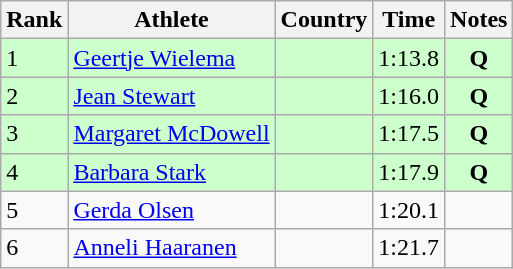<table class="wikitable">
<tr>
<th>Rank</th>
<th>Athlete</th>
<th>Country</th>
<th>Time</th>
<th>Notes</th>
</tr>
<tr bgcolor=#CCFFCC>
<td>1</td>
<td><a href='#'>Geertje Wielema</a></td>
<td></td>
<td>1:13.8</td>
<td align=center><strong>Q</strong></td>
</tr>
<tr bgcolor=#CCFFCC>
<td>2</td>
<td><a href='#'>Jean Stewart</a></td>
<td></td>
<td>1:16.0</td>
<td align=center><strong>Q</strong></td>
</tr>
<tr bgcolor=#CCFFCC>
<td>3</td>
<td><a href='#'>Margaret McDowell</a></td>
<td></td>
<td>1:17.5</td>
<td align=center><strong>Q</strong></td>
</tr>
<tr bgcolor=#CCFFCC>
<td>4</td>
<td><a href='#'>Barbara Stark</a></td>
<td></td>
<td>1:17.9</td>
<td align=center><strong>Q</strong></td>
</tr>
<tr>
<td>5</td>
<td><a href='#'>Gerda Olsen</a></td>
<td></td>
<td>1:20.1</td>
<td></td>
</tr>
<tr>
<td>6</td>
<td><a href='#'>Anneli Haaranen</a></td>
<td></td>
<td>1:21.7</td>
<td></td>
</tr>
</table>
